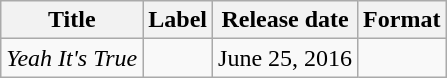<table class="wikitable sortable">
<tr>
<th>Title</th>
<th>Label</th>
<th>Release date</th>
<th>Format</th>
</tr>
<tr>
<td><em>Yeah It's True</em></td>
<td></td>
<td>June 25, 2016</td>
<td></td>
</tr>
</table>
